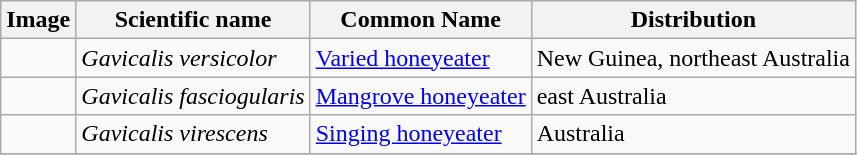<table class="wikitable">
<tr>
<th>Image</th>
<th>Scientific name</th>
<th>Common Name</th>
<th>Distribution</th>
</tr>
<tr>
<td></td>
<td><em>Gavicalis versicolor</em></td>
<td><a href='#'>Varied honeyeater</a></td>
<td>New Guinea, northeast Australia</td>
</tr>
<tr>
<td></td>
<td><em>Gavicalis fasciogularis</em></td>
<td><a href='#'>Mangrove honeyeater</a></td>
<td>east Australia</td>
</tr>
<tr>
<td></td>
<td><em>Gavicalis virescens</em></td>
<td><a href='#'>Singing honeyeater</a></td>
<td>Australia</td>
</tr>
<tr>
</tr>
</table>
